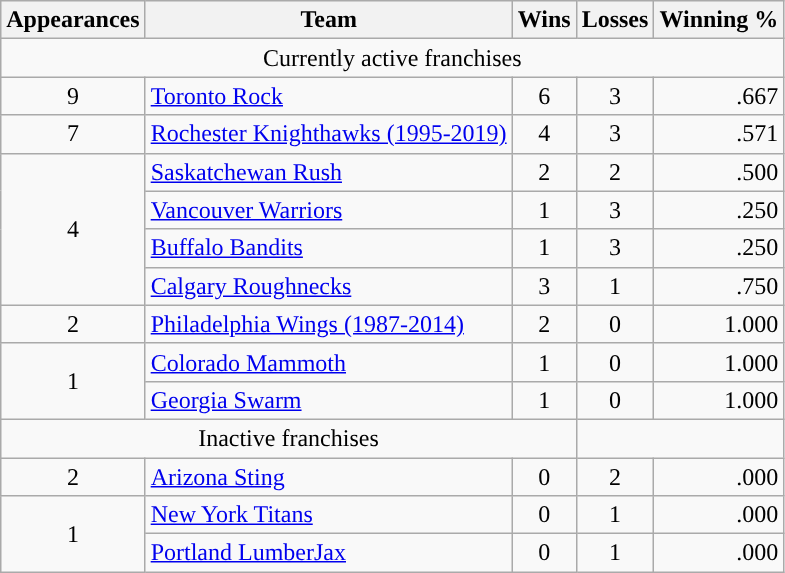<table class="wikitable" style="font-size: 100%">
<tr bgcolor="#efefef">
<th>Appearances</th>
<th>Team</th>
<th>Wins</th>
<th>Losses</th>
<th>Winning %</th>
</tr>
<tr>
<td colspan="6" align="center">Currently active franchises</td>
</tr>
<tr>
<td align="center">9</td>
<td><a href='#'>Toronto Rock</a></td>
<td align="center">6</td>
<td align="center">3</td>
<td align="right">.667</td>
</tr>
<tr>
<td align="center">7</td>
<td><a href='#'>Rochester Knighthawks (1995-2019)</a></td>
<td align="center">4</td>
<td align="center">3</td>
<td align="right">.571</td>
</tr>
<tr>
<td rowspan="4" align="center">4</td>
<td><a href='#'>Saskatchewan Rush</a></td>
<td align="center">2</td>
<td align="center">2</td>
<td align="right">.500</td>
</tr>
<tr>
<td><a href='#'>Vancouver Warriors</a></td>
<td align="center">1</td>
<td align="center">3</td>
<td align="right">.250</td>
</tr>
<tr>
<td><a href='#'>Buffalo Bandits</a></td>
<td align="center">1</td>
<td align="center">3</td>
<td align="right">.250</td>
</tr>
<tr>
<td><a href='#'>Calgary Roughnecks</a></td>
<td align="center">3</td>
<td align="center">1</td>
<td align="right">.750</td>
</tr>
<tr>
<td align="center">2</td>
<td><a href='#'>Philadelphia Wings (1987-2014)</a></td>
<td align="center">2</td>
<td align="center">0</td>
<td align="right">1.000</td>
</tr>
<tr>
<td rowspan="2" align="center">1</td>
<td><a href='#'>Colorado Mammoth</a></td>
<td align="center">1</td>
<td align="center">0</td>
<td align="right">1.000</td>
</tr>
<tr>
<td><a href='#'>Georgia Swarm</a></td>
<td align="center">1</td>
<td align="center">0</td>
<td align="right">1.000</td>
</tr>
<tr>
<td colspan="3" align="center">Inactive franchises</td>
</tr>
<tr>
<td rowspan="1" align="center">2</td>
<td><a href='#'>Arizona Sting</a></td>
<td align="center">0</td>
<td align="center">2</td>
<td align="right">.000</td>
</tr>
<tr>
<td rowspan="2" align="center">1</td>
<td><a href='#'>New York Titans</a></td>
<td align="center">0</td>
<td align="center">1</td>
<td align="right">.000</td>
</tr>
<tr>
<td><a href='#'>Portland LumberJax</a></td>
<td align="center">0</td>
<td align="center">1</td>
<td align="right">.000</td>
</tr>
</table>
